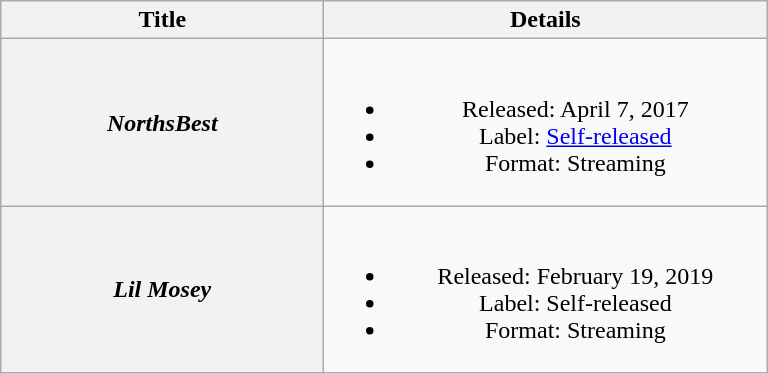<table class="wikitable plainrowheaders" style="text-align:center;">
<tr>
<th scope="col" style="width:13em;">Title</th>
<th scope="col" style="width:18em;">Details</th>
</tr>
<tr>
<th scope="row"><em>NorthsBest</em></th>
<td><br><ul><li>Released: April 7, 2017</li><li>Label: <a href='#'>Self-released</a></li><li>Format: Streaming</li></ul></td>
</tr>
<tr>
<th scope="row"><em>Lil Mosey</em></th>
<td><br><ul><li>Released: February 19, 2019</li><li>Label: Self-released</li><li>Format: Streaming</li></ul></td>
</tr>
</table>
